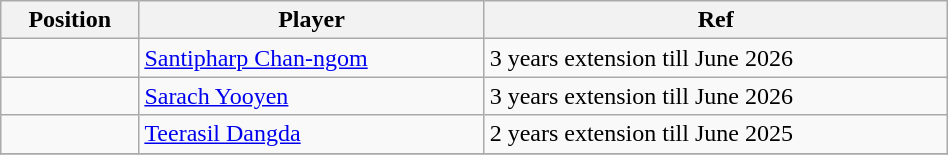<table class="wikitable sortable" style="width:50%; text-align:center; font-size:100%; text-align:left;">
<tr>
<th>Position</th>
<th>Player</th>
<th>Ref</th>
</tr>
<tr>
<td></td>
<td> <a href='#'>Santipharp Chan-ngom</a></td>
<td>3 years extension till June 2026</td>
</tr>
<tr>
<td></td>
<td> <a href='#'>Sarach Yooyen</a></td>
<td>3 years extension till June 2026</td>
</tr>
<tr>
<td></td>
<td> <a href='#'>Teerasil Dangda</a></td>
<td>2 years extension till June 2025</td>
</tr>
<tr>
</tr>
</table>
